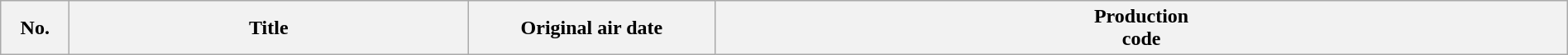<table class="wikitable plainrowheaders" style="width:100%; margin:auto;">
<tr>
<th scope="col" style="width:3em;">No.</th>
<th scope="col">Title </th>
<th scope="col" style="width:12em;">Original air date </th>
<th scope="col">Production<br>code <br>








</th>
</tr>
</table>
